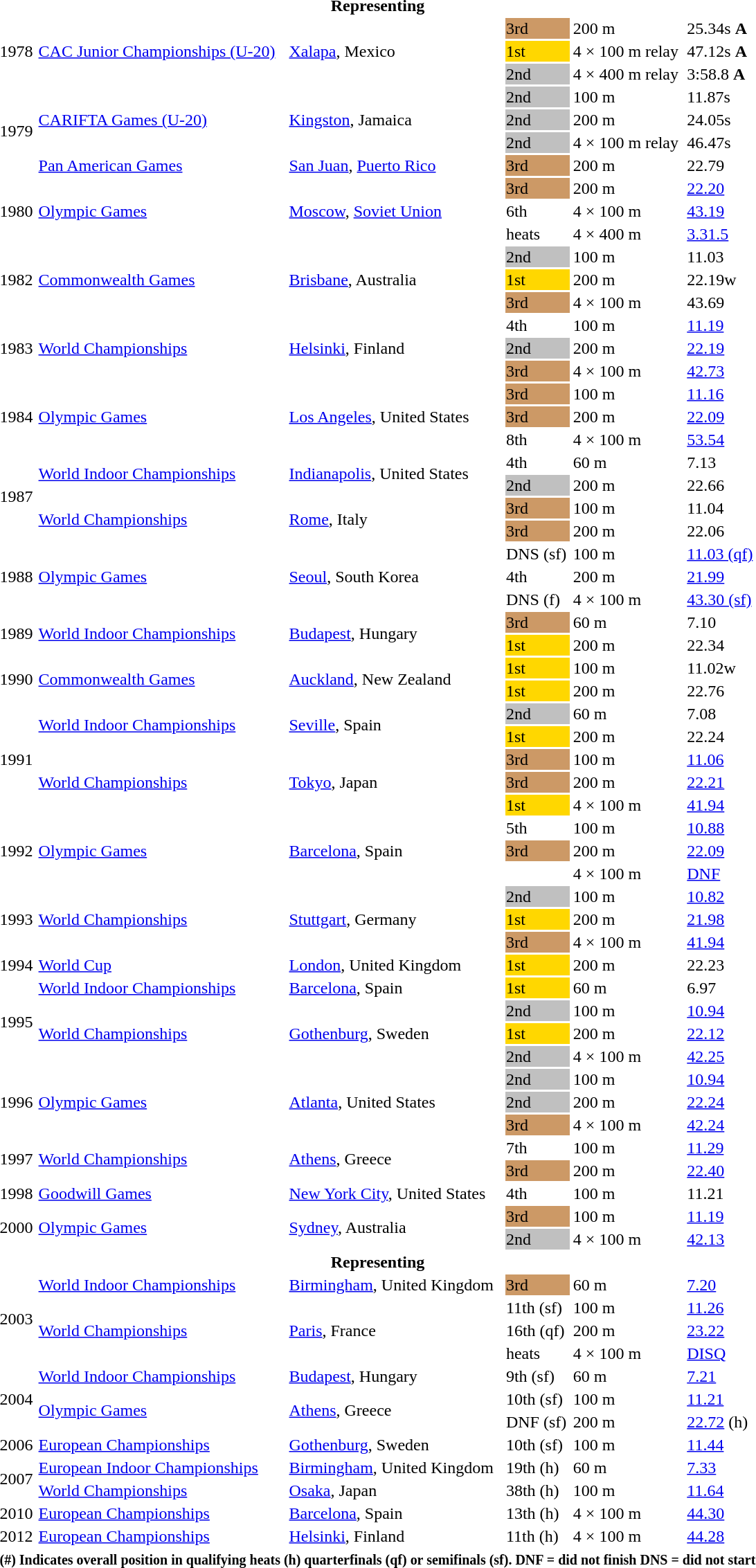<table>
<tr>
<th colspan="6">Representing </th>
</tr>
<tr>
<td rowspan = "3">1978</td>
<td rowspan = "3"><a href='#'>CAC Junior Championships (U-20)</a></td>
<td rowspan = "3"><a href='#'>Xalapa</a>, Mexico</td>
<td style="background:#c96;">3rd</td>
<td>200 m</td>
<td>25.34s <strong>A</strong></td>
</tr>
<tr>
<td bgcolor=gold>1st</td>
<td>4 × 100 m relay</td>
<td>47.12s <strong>A</strong></td>
</tr>
<tr>
<td style="background:silver;">2nd</td>
<td>4 × 400 m relay</td>
<td>3:58.8 <strong>A</strong></td>
</tr>
<tr>
<td rowspan = "4">1979</td>
<td rowspan = "3"><a href='#'>CARIFTA Games (U-20)</a></td>
<td rowspan = "3"><a href='#'>Kingston</a>, Jamaica</td>
<td style="background:silver;">2nd</td>
<td>100 m</td>
<td>11.87s</td>
</tr>
<tr>
<td style="background:silver;">2nd</td>
<td>200 m</td>
<td>24.05s</td>
</tr>
<tr>
<td style="background:silver;">2nd</td>
<td>4 × 100 m relay</td>
<td>46.47s</td>
</tr>
<tr>
<td><a href='#'>Pan American Games</a></td>
<td><a href='#'>San Juan</a>, <a href='#'>Puerto Rico</a></td>
<td style="background:#c96;">3rd</td>
<td>200 m</td>
<td>22.79</td>
</tr>
<tr>
<td rowspan=3>1980</td>
<td rowspan=3><a href='#'>Olympic Games</a></td>
<td rowspan=3><a href='#'>Moscow</a>, <a href='#'>Soviet Union</a></td>
<td style="background:#c96;">3rd</td>
<td>200 m</td>
<td><a href='#'>22.20</a></td>
</tr>
<tr>
<td>6th</td>
<td>4 × 100 m</td>
<td><a href='#'>43.19</a></td>
</tr>
<tr>
<td>heats</td>
<td>4 × 400 m</td>
<td><a href='#'>3.31.5</a></td>
</tr>
<tr>
<td rowspan=3>1982</td>
<td rowspan=3><a href='#'>Commonwealth Games</a></td>
<td rowspan=3><a href='#'>Brisbane</a>, Australia</td>
<td style="background:silver;">2nd</td>
<td>100 m</td>
<td>11.03</td>
</tr>
<tr>
<td bgcolor=gold>1st</td>
<td>200 m</td>
<td>22.19w</td>
</tr>
<tr>
<td style="background:#c96;">3rd</td>
<td>4 × 100 m</td>
<td>43.69</td>
</tr>
<tr>
<td rowspan=3>1983</td>
<td rowspan=3><a href='#'>World Championships</a></td>
<td rowspan=3><a href='#'>Helsinki</a>, Finland</td>
<td>4th</td>
<td>100 m</td>
<td><a href='#'>11.19</a></td>
</tr>
<tr>
<td style="background:silver;">2nd</td>
<td>200 m</td>
<td><a href='#'>22.19</a></td>
</tr>
<tr>
<td style="background:#c96;">3rd</td>
<td>4 × 100 m</td>
<td><a href='#'>42.73</a></td>
</tr>
<tr>
<td rowspan=3>1984</td>
<td rowspan=3><a href='#'>Olympic Games</a></td>
<td rowspan=3><a href='#'>Los Angeles</a>, United States</td>
<td style="background:#c96;">3rd</td>
<td>100 m</td>
<td><a href='#'>11.16</a></td>
</tr>
<tr>
<td style="background:#c96;">3rd</td>
<td>200 m</td>
<td><a href='#'>22.09</a></td>
</tr>
<tr>
<td>8th</td>
<td>4 × 100 m</td>
<td><a href='#'>53.54</a></td>
</tr>
<tr>
<td rowspan=4>1987</td>
<td rowspan=2><a href='#'>World Indoor Championships</a></td>
<td rowspan=2><a href='#'>Indianapolis</a>, United States</td>
<td>4th</td>
<td>60 m</td>
<td>7.13</td>
</tr>
<tr>
<td style="background:silver;">2nd</td>
<td>200 m</td>
<td>22.66</td>
</tr>
<tr>
<td rowspan=2><a href='#'>World Championships</a></td>
<td rowspan=2><a href='#'>Rome</a>, Italy</td>
<td style="background:#c96;">3rd</td>
<td>100 m</td>
<td>11.04</td>
</tr>
<tr>
<td style="background:#c96;">3rd</td>
<td>200 m</td>
<td>22.06</td>
</tr>
<tr>
<td rowspan=3>1988</td>
<td rowspan=3><a href='#'>Olympic Games</a></td>
<td rowspan=3><a href='#'>Seoul</a>, South Korea</td>
<td>DNS (sf)</td>
<td>100 m</td>
<td><a href='#'>11.03 (qf)</a></td>
</tr>
<tr>
<td>4th</td>
<td>200 m</td>
<td><a href='#'>21.99</a></td>
</tr>
<tr>
<td>DNS (f)</td>
<td>4 × 100 m</td>
<td><a href='#'>43.30 (sf)</a></td>
</tr>
<tr>
<td rowspan=2>1989</td>
<td rowspan=2><a href='#'>World Indoor Championships</a></td>
<td rowspan=2><a href='#'>Budapest</a>, Hungary</td>
<td style="background:#c96;">3rd</td>
<td>60 m</td>
<td>7.10</td>
</tr>
<tr>
<td bgcolor=gold>1st</td>
<td>200 m</td>
<td>22.34</td>
</tr>
<tr>
<td rowspan=2>1990</td>
<td rowspan=2><a href='#'>Commonwealth Games</a></td>
<td rowspan=2><a href='#'>Auckland</a>, New Zealand</td>
<td bgcolor=gold>1st</td>
<td>100 m</td>
<td>11.02w</td>
</tr>
<tr>
<td bgcolor=gold>1st</td>
<td>200 m</td>
<td>22.76</td>
</tr>
<tr>
<td rowspan=5>1991</td>
<td rowspan=2><a href='#'>World Indoor Championships</a></td>
<td rowspan=2><a href='#'>Seville</a>, Spain</td>
<td style="background:silver;">2nd</td>
<td>60 m</td>
<td>7.08</td>
</tr>
<tr>
<td bgcolor=gold>1st</td>
<td>200 m</td>
<td>22.24</td>
</tr>
<tr>
<td rowspan=3><a href='#'>World Championships</a></td>
<td rowspan=3><a href='#'>Tokyo</a>, Japan</td>
<td style="background:#c96;">3rd</td>
<td>100 m</td>
<td><a href='#'>11.06</a></td>
</tr>
<tr>
<td style="background:#c96;">3rd</td>
<td>200 m</td>
<td><a href='#'>22.21</a></td>
</tr>
<tr>
<td bgcolor=gold>1st</td>
<td>4 × 100 m</td>
<td><a href='#'>41.94</a></td>
</tr>
<tr>
<td rowspan=3>1992</td>
<td rowspan=3><a href='#'>Olympic Games</a></td>
<td rowspan=3><a href='#'>Barcelona</a>, Spain</td>
<td>5th</td>
<td>100 m</td>
<td><a href='#'>10.88</a></td>
</tr>
<tr>
<td style="background:#c96;">3rd</td>
<td>200 m</td>
<td><a href='#'>22.09</a></td>
</tr>
<tr>
<td></td>
<td>4 × 100 m</td>
<td><a href='#'>DNF</a></td>
</tr>
<tr>
<td rowspan=3>1993</td>
<td rowspan=3><a href='#'>World Championships</a></td>
<td rowspan=3><a href='#'>Stuttgart</a>, Germany</td>
<td style="background:silver;">2nd</td>
<td>100 m</td>
<td><a href='#'>10.82</a></td>
</tr>
<tr>
<td bgcolor=gold>1st</td>
<td>200 m</td>
<td><a href='#'>21.98</a></td>
</tr>
<tr>
<td style="background:#c96;">3rd</td>
<td>4 × 100 m</td>
<td><a href='#'>41.94</a></td>
</tr>
<tr>
<td>1994</td>
<td><a href='#'>World Cup</a></td>
<td><a href='#'>London</a>, United Kingdom</td>
<td bgcolor=gold>1st</td>
<td>200 m</td>
<td>22.23</td>
</tr>
<tr>
<td rowspan=4>1995</td>
<td><a href='#'>World Indoor Championships</a></td>
<td><a href='#'>Barcelona</a>, Spain</td>
<td bgcolor=gold>1st</td>
<td>60 m</td>
<td>6.97</td>
</tr>
<tr>
<td rowspan=3><a href='#'>World Championships</a></td>
<td rowspan=3><a href='#'>Gothenburg</a>, Sweden</td>
<td style="background:silver;">2nd</td>
<td>100 m</td>
<td><a href='#'>10.94</a></td>
</tr>
<tr>
<td bgcolor=gold>1st</td>
<td>200 m</td>
<td><a href='#'>22.12</a></td>
</tr>
<tr>
<td style="background:silver;">2nd</td>
<td>4 × 100 m</td>
<td><a href='#'>42.25</a></td>
</tr>
<tr>
<td rowspan=3>1996</td>
<td rowspan=3><a href='#'>Olympic Games</a></td>
<td rowspan=3><a href='#'>Atlanta</a>, United States</td>
<td style="background:silver;">2nd</td>
<td>100 m</td>
<td><a href='#'>10.94</a></td>
</tr>
<tr>
<td style="background:silver;">2nd</td>
<td>200 m</td>
<td><a href='#'>22.24</a></td>
</tr>
<tr>
<td style="background:#c96;">3rd</td>
<td>4 × 100 m</td>
<td><a href='#'>42.24</a></td>
</tr>
<tr>
<td rowspan=2>1997</td>
<td rowspan=2><a href='#'>World Championships</a></td>
<td rowspan=2><a href='#'>Athens</a>, Greece</td>
<td>7th</td>
<td>100 m</td>
<td><a href='#'>11.29</a></td>
</tr>
<tr>
<td style="background:#c96;">3rd</td>
<td>200 m</td>
<td><a href='#'>22.40</a></td>
</tr>
<tr>
<td>1998</td>
<td><a href='#'>Goodwill Games</a></td>
<td><a href='#'>New York City</a>, United States</td>
<td>4th</td>
<td>100 m</td>
<td>11.21</td>
</tr>
<tr>
<td rowspan=2>2000</td>
<td rowspan=2><a href='#'>Olympic Games</a></td>
<td rowspan=2><a href='#'>Sydney</a>, Australia</td>
<td style="background:#c96;">3rd</td>
<td>100 m</td>
<td><a href='#'>11.19</a></td>
</tr>
<tr>
<td style="background:silver;">2nd</td>
<td>4 × 100 m</td>
<td><a href='#'>42.13</a></td>
</tr>
<tr>
<th colspan="6">Representing </th>
</tr>
<tr>
<td rowspan=4>2003</td>
<td><a href='#'>World Indoor Championships</a></td>
<td><a href='#'>Birmingham</a>, United Kingdom</td>
<td style="background:#c96;">3rd</td>
<td>60 m</td>
<td><a href='#'>7.20</a></td>
</tr>
<tr>
<td rowspan=3><a href='#'>World Championships</a></td>
<td rowspan=3><a href='#'>Paris</a>, France</td>
<td>11th (sf)</td>
<td>100 m</td>
<td><a href='#'>11.26</a></td>
</tr>
<tr>
<td>16th (qf)</td>
<td>200 m</td>
<td><a href='#'>23.22</a></td>
</tr>
<tr>
<td>heats</td>
<td>4 × 100 m</td>
<td><a href='#'>DISQ</a></td>
</tr>
<tr>
<td rowspan=3>2004</td>
<td><a href='#'>World Indoor Championships</a></td>
<td><a href='#'>Budapest</a>, Hungary</td>
<td>9th (sf)</td>
<td>60 m</td>
<td><a href='#'>7.21</a></td>
</tr>
<tr>
<td rowspan=2><a href='#'>Olympic Games</a></td>
<td rowspan=2><a href='#'>Athens</a>, Greece</td>
<td>10th (sf)</td>
<td>100 m</td>
<td><a href='#'>11.21</a></td>
</tr>
<tr>
<td>DNF (sf)</td>
<td>200 m</td>
<td><a href='#'>22.72</a> (h)</td>
</tr>
<tr>
<td>2006</td>
<td><a href='#'>European Championships</a></td>
<td><a href='#'>Gothenburg</a>, Sweden</td>
<td>10th (sf)</td>
<td>100 m</td>
<td><a href='#'>11.44</a></td>
</tr>
<tr>
<td rowspan=2>2007</td>
<td><a href='#'>European Indoor Championships</a></td>
<td><a href='#'>Birmingham</a>, United Kingdom</td>
<td>19th (h)</td>
<td>60 m</td>
<td><a href='#'>7.33</a></td>
</tr>
<tr>
<td><a href='#'>World Championships</a></td>
<td><a href='#'>Osaka</a>, Japan</td>
<td>38th (h)</td>
<td>100 m</td>
<td><a href='#'>11.64</a></td>
</tr>
<tr>
<td>2010</td>
<td><a href='#'>European Championships</a></td>
<td><a href='#'>Barcelona</a>, Spain</td>
<td>13th (h)</td>
<td>4 × 100 m</td>
<td><a href='#'>44.30</a></td>
</tr>
<tr>
<td>2012</td>
<td><a href='#'>European Championships</a></td>
<td><a href='#'>Helsinki</a>, Finland</td>
<td>11th (h)</td>
<td>4 × 100 m</td>
<td><a href='#'>44.28</a></td>
</tr>
<tr>
<th colspan=6><small><strong> (#) Indicates overall position in qualifying heats (h) quarterfinals (qf) or semifinals (sf). DNF = did not finish</strong> DNS = did not start</small></th>
</tr>
</table>
